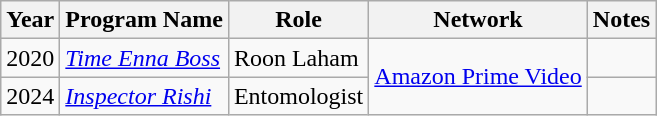<table class="wikitable">
<tr>
<th>Year</th>
<th>Program Name</th>
<th>Role</th>
<th>Network</th>
<th>Notes</th>
</tr>
<tr>
<td>2020</td>
<td><em><a href='#'>Time Enna Boss</a></em></td>
<td>Roon Laham</td>
<td rowspan="2"><a href='#'>Amazon Prime Video</a></td>
<td></td>
</tr>
<tr>
<td>2024</td>
<td><em><a href='#'>Inspector Rishi</a></em></td>
<td>Entomologist</td>
<td></td>
</tr>
</table>
